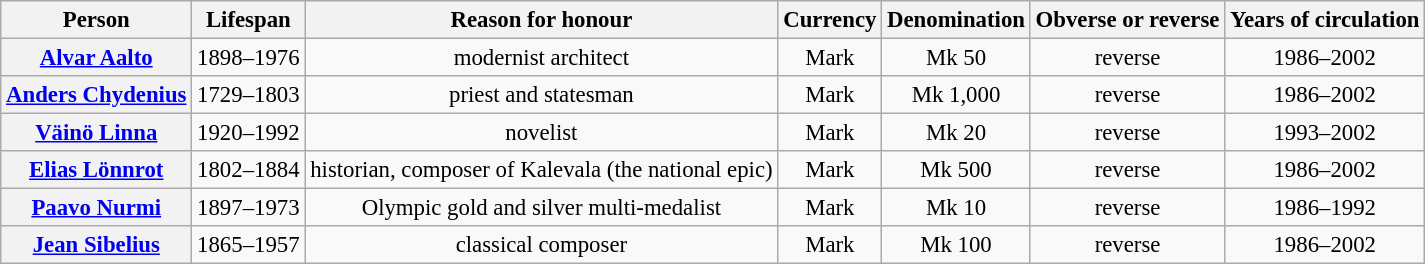<table class="wikitable" style="font-size:95%; text-align:center;">
<tr>
<th>Person</th>
<th>Lifespan</th>
<th>Reason for honour</th>
<th>Currency</th>
<th>Denomination</th>
<th>Obverse or reverse</th>
<th>Years of circulation</th>
</tr>
<tr>
<th><a href='#'>Alvar Aalto</a></th>
<td>1898–1976</td>
<td>modernist architect</td>
<td>Mark</td>
<td>Mk 50</td>
<td>reverse</td>
<td>1986–2002</td>
</tr>
<tr>
<th><a href='#'>Anders Chydenius</a></th>
<td>1729–1803</td>
<td>priest and statesman</td>
<td>Mark</td>
<td>Mk 1,000</td>
<td>reverse</td>
<td>1986–2002</td>
</tr>
<tr>
<th><a href='#'>Väinö Linna</a></th>
<td>1920–1992</td>
<td>novelist</td>
<td>Mark</td>
<td>Mk 20</td>
<td>reverse</td>
<td>1993–2002</td>
</tr>
<tr>
<th><a href='#'>Elias Lönnrot</a></th>
<td>1802–1884</td>
<td>historian, composer of Kalevala (the national epic)</td>
<td>Mark</td>
<td>Mk 500</td>
<td>reverse</td>
<td>1986–2002</td>
</tr>
<tr>
<th><a href='#'>Paavo Nurmi</a></th>
<td>1897–1973</td>
<td>Olympic gold and silver multi-medalist</td>
<td>Mark</td>
<td>Mk 10</td>
<td>reverse</td>
<td>1986–1992</td>
</tr>
<tr>
<th><a href='#'>Jean Sibelius</a></th>
<td>1865–1957</td>
<td>classical composer</td>
<td>Mark</td>
<td>Mk 100</td>
<td>reverse</td>
<td>1986–2002</td>
</tr>
</table>
